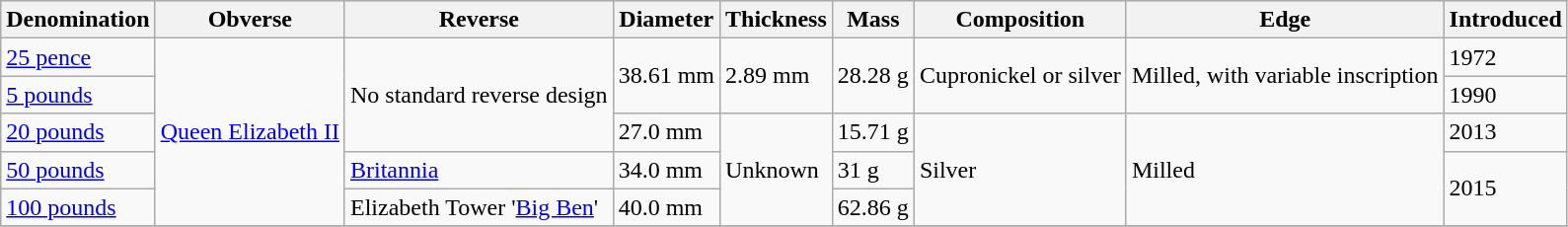<table class="wikitable">
<tr style="background:#efefef; text-align:left">
<th>Denomination</th>
<th>Obverse</th>
<th>Reverse</th>
<th>Diameter</th>
<th>Thickness</th>
<th>Mass</th>
<th>Composition</th>
<th>Edge</th>
<th>Introduced</th>
</tr>
<tr>
<td><a href='#'>25 pence</a></td>
<td rowspan="5"><a href='#'>Queen Elizabeth II</a></td>
<td rowspan="3">No standard reverse design</td>
<td rowspan="2">38.61 mm</td>
<td rowspan="2">2.89 mm</td>
<td rowspan="2">28.28 g</td>
<td rowspan="2">Cupronickel or silver</td>
<td rowspan="2">Milled, with variable inscription</td>
<td>1972</td>
</tr>
<tr>
<td><a href='#'>5 pounds</a></td>
<td>1990</td>
</tr>
<tr>
<td><a href='#'>20 pounds</a></td>
<td>27.0 mm</td>
<td rowspan="3">Unknown</td>
<td>15.71 g</td>
<td rowspan="3">Silver</td>
<td rowspan="3">Milled</td>
<td>2013</td>
</tr>
<tr>
<td><a href='#'>50 pounds</a></td>
<td><a href='#'>Britannia</a></td>
<td>34.0 mm</td>
<td>31 g</td>
<td rowspan="2">2015</td>
</tr>
<tr>
<td><a href='#'>100 pounds</a></td>
<td>Elizabeth Tower  '<a href='#'>Big Ben</a>'</td>
<td>40.0 mm</td>
<td>62.86 g</td>
</tr>
<tr>
</tr>
</table>
